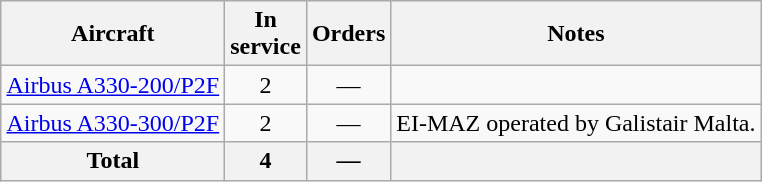<table class="wikitable" style="margin:0.5em auto;text-align:center">
<tr>
<th>Aircraft</th>
<th>In<br>service</th>
<th>Orders</th>
<th>Notes</th>
</tr>
<tr>
<td><a href='#'>Airbus A330-200/P2F</a></td>
<td>2</td>
<td>—</td>
<td></td>
</tr>
<tr>
<td><a href='#'>Airbus A330-300/P2F</a></td>
<td>2</td>
<td>—</td>
<td>EI-MAZ operated by Galistair Malta.</td>
</tr>
<tr>
<th>Total</th>
<th>4</th>
<th>—</th>
<th></th>
</tr>
</table>
